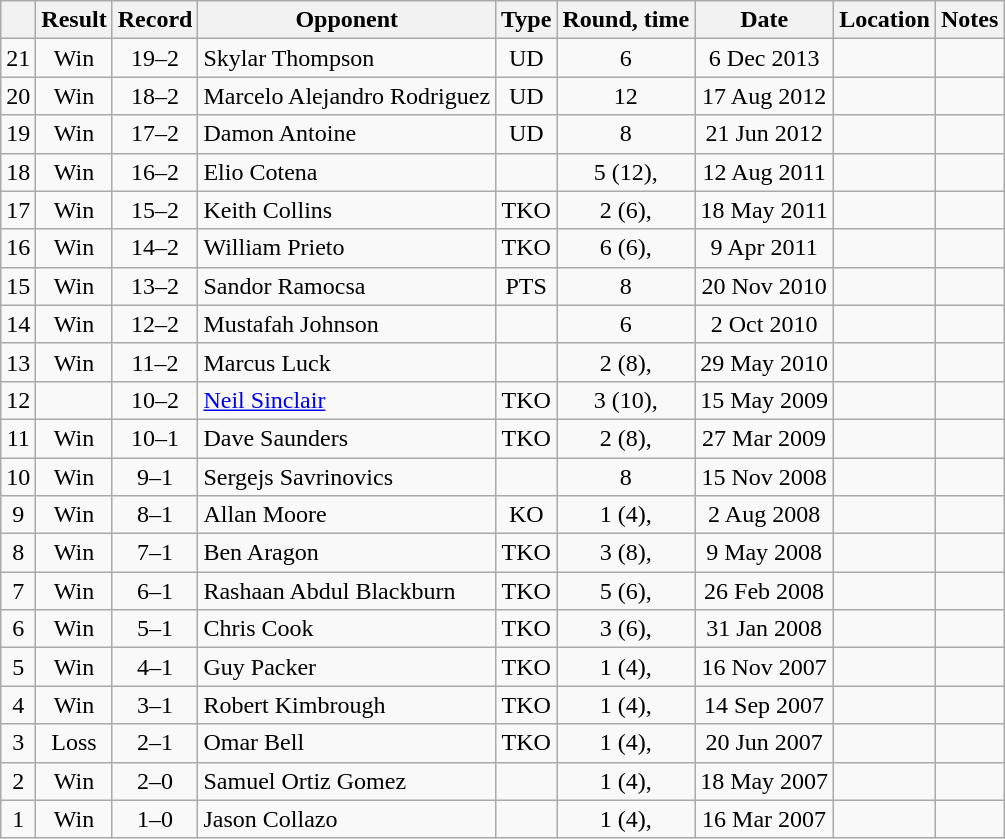<table class="wikitable" style="text-align:center">
<tr>
<th></th>
<th>Result</th>
<th>Record</th>
<th>Opponent</th>
<th>Type</th>
<th>Round, time</th>
<th>Date</th>
<th>Location</th>
<th>Notes</th>
</tr>
<tr>
<td>21</td>
<td>Win</td>
<td>19–2</td>
<td style="text-align:left;">Skylar Thompson</td>
<td>UD</td>
<td>6</td>
<td>6 Dec 2013</td>
<td style="text-align:left;"></td>
<td></td>
</tr>
<tr>
<td>20</td>
<td>Win</td>
<td>18–2</td>
<td style="text-align:left;">Marcelo Alejandro Rodriguez</td>
<td>UD</td>
<td>12</td>
<td>17 Aug 2012</td>
<td style="text-align:left;"></td>
<td style="text-align:left;"></td>
</tr>
<tr>
<td>19</td>
<td>Win</td>
<td>17–2</td>
<td style="text-align:left;">Damon Antoine</td>
<td>UD</td>
<td>8</td>
<td>21 Jun 2012</td>
<td style="text-align:left;"></td>
<td></td>
</tr>
<tr>
<td>18</td>
<td>Win</td>
<td>16–2</td>
<td style="text-align:left;">Elio Cotena</td>
<td></td>
<td>5 (12), </td>
<td>12 Aug 2011</td>
<td style="text-align:left;"></td>
<td style="text-align:left;"></td>
</tr>
<tr>
<td>17</td>
<td>Win</td>
<td>15–2</td>
<td style="text-align:left;">Keith Collins</td>
<td>TKO</td>
<td>2 (6), </td>
<td>18 May 2011</td>
<td style="text-align:left;"></td>
<td></td>
</tr>
<tr>
<td>16</td>
<td>Win</td>
<td>14–2</td>
<td style="text-align:left;">William Prieto</td>
<td>TKO</td>
<td>6 (6), </td>
<td>9 Apr 2011</td>
<td style="text-align:left;"></td>
<td></td>
</tr>
<tr>
<td>15</td>
<td>Win</td>
<td>13–2</td>
<td style="text-align:left;">Sandor Ramocsa</td>
<td>PTS</td>
<td>8</td>
<td>20 Nov 2010</td>
<td style="text-align:left;"></td>
<td></td>
</tr>
<tr>
<td>14</td>
<td>Win</td>
<td>12–2</td>
<td style="text-align:left;">Mustafah Johnson</td>
<td></td>
<td>6</td>
<td>2 Oct 2010</td>
<td style="text-align:left;"></td>
<td></td>
</tr>
<tr>
<td>13</td>
<td>Win</td>
<td>11–2</td>
<td style="text-align:left;">Marcus Luck</td>
<td></td>
<td>2 (8), </td>
<td>29 May 2010</td>
<td style="text-align:left;"></td>
<td></td>
</tr>
<tr>
<td>12</td>
<td></td>
<td>10–2</td>
<td style="text-align:left;"><a href='#'>Neil Sinclair</a></td>
<td>TKO</td>
<td>3 (10), </td>
<td>15 May 2009</td>
<td style="text-align:left;"></td>
<td style="text-align:left;"></td>
</tr>
<tr>
<td>11</td>
<td>Win</td>
<td>10–1</td>
<td style="text-align:left;">Dave Saunders</td>
<td>TKO</td>
<td>2 (8), </td>
<td>27 Mar 2009</td>
<td style="text-align:left;"></td>
<td></td>
</tr>
<tr>
<td>10</td>
<td>Win</td>
<td>9–1</td>
<td style="text-align:left;">Sergejs Savrinovics</td>
<td></td>
<td>8</td>
<td>15 Nov 2008</td>
<td style="text-align:left;"></td>
<td></td>
</tr>
<tr>
<td>9</td>
<td>Win</td>
<td>8–1</td>
<td style="text-align:left;">Allan Moore</td>
<td>KO</td>
<td>1 (4), </td>
<td>2 Aug 2008</td>
<td style="text-align:left;"></td>
<td></td>
</tr>
<tr>
<td>8</td>
<td>Win</td>
<td>7–1</td>
<td style="text-align:left;">Ben Aragon</td>
<td>TKO</td>
<td>3 (8), </td>
<td>9 May 2008</td>
<td style="text-align:left;"></td>
<td></td>
</tr>
<tr>
<td>7</td>
<td>Win</td>
<td>6–1</td>
<td style="text-align:left;">Rashaan Abdul Blackburn</td>
<td>TKO</td>
<td>5 (6), </td>
<td>26 Feb 2008</td>
<td style="text-align:left;"></td>
<td></td>
</tr>
<tr>
<td>6</td>
<td>Win</td>
<td>5–1</td>
<td style="text-align:left;">Chris Cook</td>
<td>TKO</td>
<td>3 (6), </td>
<td>31 Jan 2008</td>
<td style="text-align:left;"></td>
<td></td>
</tr>
<tr>
<td>5</td>
<td>Win</td>
<td>4–1</td>
<td style="text-align:left;">Guy Packer</td>
<td>TKO</td>
<td>1 (4), </td>
<td>16 Nov 2007</td>
<td style="text-align:left;"></td>
<td></td>
</tr>
<tr>
<td>4</td>
<td>Win</td>
<td>3–1</td>
<td style="text-align:left;">Robert Kimbrough</td>
<td>TKO</td>
<td>1 (4), </td>
<td>14 Sep 2007</td>
<td style="text-align:left;"></td>
<td></td>
</tr>
<tr>
<td>3</td>
<td>Loss</td>
<td>2–1</td>
<td style="text-align:left;">Omar Bell</td>
<td>TKO</td>
<td>1 (4), </td>
<td>20 Jun 2007</td>
<td style="text-align:left;"></td>
<td></td>
</tr>
<tr>
<td>2</td>
<td>Win</td>
<td>2–0</td>
<td style="text-align:left;">Samuel Ortiz Gomez</td>
<td></td>
<td>1 (4), </td>
<td>18 May 2007</td>
<td style="text-align:left;"></td>
<td></td>
</tr>
<tr>
<td>1</td>
<td>Win</td>
<td>1–0</td>
<td style="text-align:left;">Jason Collazo</td>
<td></td>
<td>1 (4), </td>
<td>16 Mar 2007</td>
<td style="text-align:left;"></td>
<td></td>
</tr>
</table>
